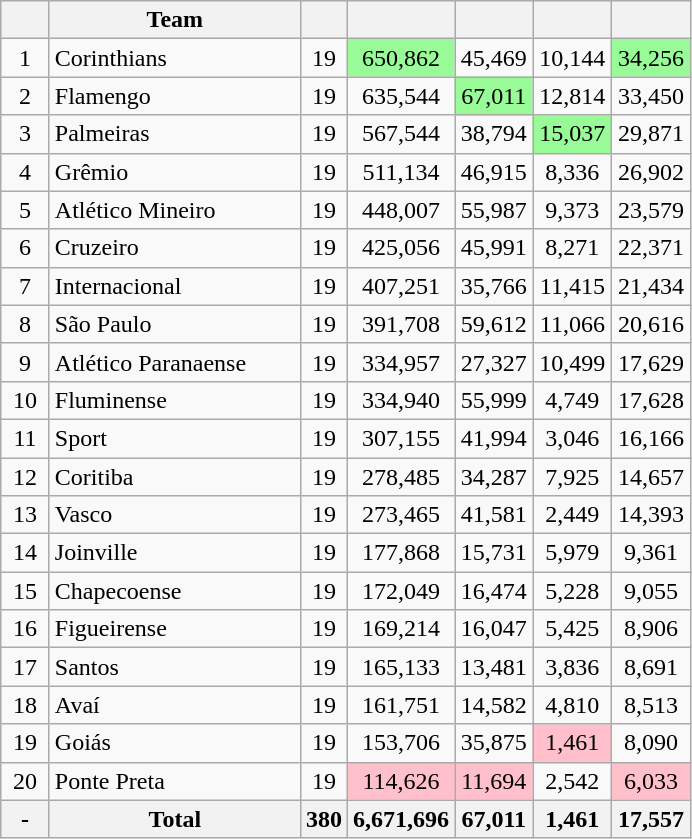<table class="wikitable sortable">
<tr>
<th width=25></th>
<th width=160>Team</th>
<th></th>
<th width=45></th>
<th width=45></th>
<th width=45></th>
<th width=45></th>
</tr>
<tr>
<td align=center>1</td>
<td>Corinthians</td>
<td align=center>19</td>
<td align=center bgcolor="#98FB98">650,862</td>
<td align=center>45,469</td>
<td align=center>10,144</td>
<td align=center bgcolor="#98FB98">34,256</td>
</tr>
<tr>
<td align=center>2</td>
<td>Flamengo</td>
<td align=center>19</td>
<td align=center>635,544</td>
<td align=center bgcolor="#98FB98">67,011</td>
<td align=center>12,814</td>
<td align=center>33,450</td>
</tr>
<tr>
<td align=center>3</td>
<td>Palmeiras</td>
<td align=center>19</td>
<td align=center>567,544</td>
<td align=center>38,794</td>
<td align=center bgcolor="#98FB98">15,037</td>
<td align=center>29,871</td>
</tr>
<tr>
<td align=center>4</td>
<td>Grêmio</td>
<td align=center>19</td>
<td align=center>511,134</td>
<td align=center>46,915</td>
<td align=center>8,336</td>
<td align=center>26,902</td>
</tr>
<tr>
<td align=center>5</td>
<td>Atlético Mineiro</td>
<td align=center>19</td>
<td align=center>448,007</td>
<td align=center>55,987</td>
<td align=center>9,373</td>
<td align=center>23,579</td>
</tr>
<tr>
<td align=center>6</td>
<td>Cruzeiro</td>
<td align=center>19</td>
<td align=center>425,056</td>
<td align=center>45,991</td>
<td align=center>8,271</td>
<td align=center>22,371</td>
</tr>
<tr>
<td align=center>7</td>
<td>Internacional</td>
<td align=center>19</td>
<td align=center>407,251</td>
<td align=center>35,766</td>
<td align=center>11,415</td>
<td align=center>21,434</td>
</tr>
<tr>
<td align=center>8</td>
<td>São Paulo</td>
<td align=center>19</td>
<td align=center>391,708</td>
<td align=center>59,612</td>
<td align=center>11,066</td>
<td align=center>20,616</td>
</tr>
<tr>
<td align=center>9</td>
<td>Atlético Paranaense</td>
<td align=center>19</td>
<td align=center>334,957</td>
<td align=center>27,327</td>
<td align=center>10,499</td>
<td align=center>17,629</td>
</tr>
<tr>
<td align=center>10</td>
<td>Fluminense</td>
<td align=center>19</td>
<td align=center>334,940</td>
<td align=center>55,999</td>
<td align=center>4,749</td>
<td align=center>17,628</td>
</tr>
<tr>
<td align=center>11</td>
<td>Sport</td>
<td align=center>19</td>
<td align=center>307,155</td>
<td align=center>41,994</td>
<td align=center>3,046</td>
<td align=center>16,166</td>
</tr>
<tr>
<td align=center>12</td>
<td>Coritiba</td>
<td align=center>19</td>
<td align=center>278,485</td>
<td align=center>34,287</td>
<td align=center>7,925</td>
<td align=center>14,657</td>
</tr>
<tr>
<td align=center>13</td>
<td>Vasco</td>
<td align=center>19</td>
<td align=center>273,465</td>
<td align=center>41,581</td>
<td align=center>2,449</td>
<td align=center>14,393</td>
</tr>
<tr>
<td align=center>14</td>
<td>Joinville</td>
<td align=center>19</td>
<td align=center>177,868</td>
<td align=center>15,731</td>
<td align=center>5,979</td>
<td align=center>9,361</td>
</tr>
<tr>
<td align=center>15</td>
<td>Chapecoense</td>
<td align=center>19</td>
<td align=center>172,049</td>
<td align=center>16,474</td>
<td align=center>5,228</td>
<td align=center>9,055</td>
</tr>
<tr>
<td align=center>16</td>
<td>Figueirense</td>
<td align=center>19</td>
<td align=center>169,214</td>
<td align=center>16,047</td>
<td align=center>5,425</td>
<td align=center>8,906</td>
</tr>
<tr>
<td align=center>17</td>
<td>Santos</td>
<td align=center>19</td>
<td align=center>165,133</td>
<td align=center>13,481</td>
<td align=center>3,836</td>
<td align=center>8,691</td>
</tr>
<tr>
<td align=center>18</td>
<td>Avaí</td>
<td align=center>19</td>
<td align=center>161,751</td>
<td align=center>14,582</td>
<td align=center>4,810</td>
<td align=center>8,513</td>
</tr>
<tr>
<td align=center>19</td>
<td>Goiás</td>
<td align=center>19</td>
<td align=center>153,706</td>
<td align=center>35,875</td>
<td align=center bgcolor="#FFC0CB">1,461</td>
<td align=center>8,090</td>
</tr>
<tr>
<td align=center>20</td>
<td>Ponte Preta</td>
<td align=center>19</td>
<td align=center bgcolor="#FFC0CB">114,626</td>
<td align=center bgcolor="#FFC0CB">11,694</td>
<td align=center>2,542</td>
<td align=center bgcolor="#FFC0CB">6,033</td>
</tr>
<tr>
<th align=center>-</th>
<th>Total</th>
<th align=center>380</th>
<th>6,671,696</th>
<th align=center>67,011</th>
<th align=center>1,461</th>
<th align=center>17,557</th>
</tr>
</table>
